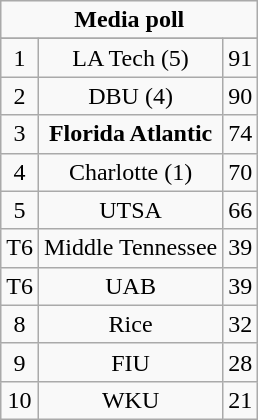<table class="wikitable">
<tr style="text-align:center;">
<td colspan="3"><strong>Media poll</strong></td>
</tr>
<tr style="text-align:center;">
</tr>
<tr style="text-align:center;">
<td>1</td>
<td>LA Tech (5)</td>
<td>91</td>
</tr>
<tr style="text-align:center;">
<td>2</td>
<td>DBU (4)</td>
<td>90</td>
</tr>
<tr style="text-align:center;">
<td>3</td>
<td><strong>Florida Atlantic</strong></td>
<td>74</td>
</tr>
<tr style="text-align:center;">
<td>4</td>
<td>Charlotte (1)</td>
<td>70</td>
</tr>
<tr style="text-align:center;">
<td>5</td>
<td>UTSA</td>
<td>66</td>
</tr>
<tr style="text-align:center;">
<td>T6</td>
<td>Middle Tennessee</td>
<td>39</td>
</tr>
<tr style="text-align:center;">
<td>T6</td>
<td>UAB</td>
<td>39</td>
</tr>
<tr style="text-align:center;">
<td>8</td>
<td>Rice</td>
<td>32</td>
</tr>
<tr style="text-align:center;">
<td>9</td>
<td>FIU</td>
<td>28</td>
</tr>
<tr style="text-align:center;">
<td>10</td>
<td>WKU</td>
<td>21</td>
</tr>
</table>
